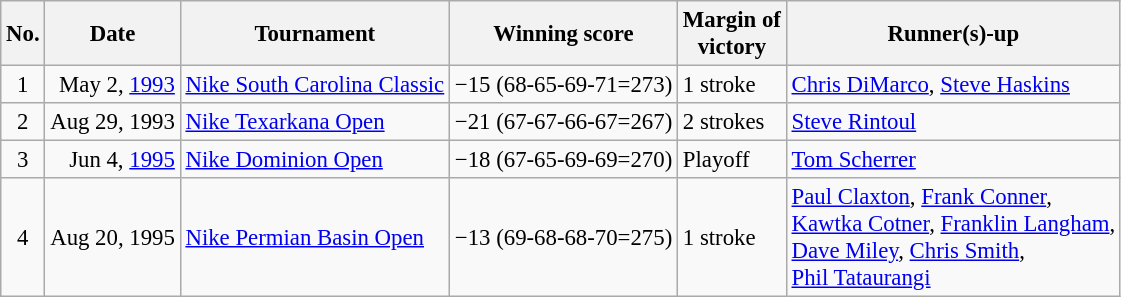<table class="wikitable" style="font-size:95%;">
<tr>
<th>No.</th>
<th>Date</th>
<th>Tournament</th>
<th>Winning score</th>
<th>Margin of<br>victory</th>
<th>Runner(s)-up</th>
</tr>
<tr>
<td align=center>1</td>
<td align=right>May 2, <a href='#'>1993</a></td>
<td><a href='#'>Nike South Carolina Classic</a></td>
<td>−15 (68-65-69-71=273)</td>
<td>1 stroke</td>
<td> <a href='#'>Chris DiMarco</a>,  <a href='#'>Steve Haskins</a></td>
</tr>
<tr>
<td align=center>2</td>
<td align=right>Aug 29, 1993</td>
<td><a href='#'>Nike Texarkana Open</a></td>
<td>−21 (67-67-66-67=267)</td>
<td>2 strokes</td>
<td> <a href='#'>Steve Rintoul</a></td>
</tr>
<tr>
<td align=center>3</td>
<td align=right>Jun 4, <a href='#'>1995</a></td>
<td><a href='#'>Nike Dominion Open</a></td>
<td>−18 (67-65-69-69=270)</td>
<td>Playoff</td>
<td> <a href='#'>Tom Scherrer</a></td>
</tr>
<tr>
<td align=center>4</td>
<td align=right>Aug 20, 1995</td>
<td><a href='#'>Nike Permian Basin Open</a></td>
<td>−13 (69-68-68-70=275)</td>
<td>1 stroke</td>
<td> <a href='#'>Paul Claxton</a>,  <a href='#'>Frank Conner</a>,<br> <a href='#'>Kawtka Cotner</a>,  <a href='#'>Franklin Langham</a>,<br> <a href='#'>Dave Miley</a>,  <a href='#'>Chris Smith</a>,<br> <a href='#'>Phil Tataurangi</a></td>
</tr>
</table>
